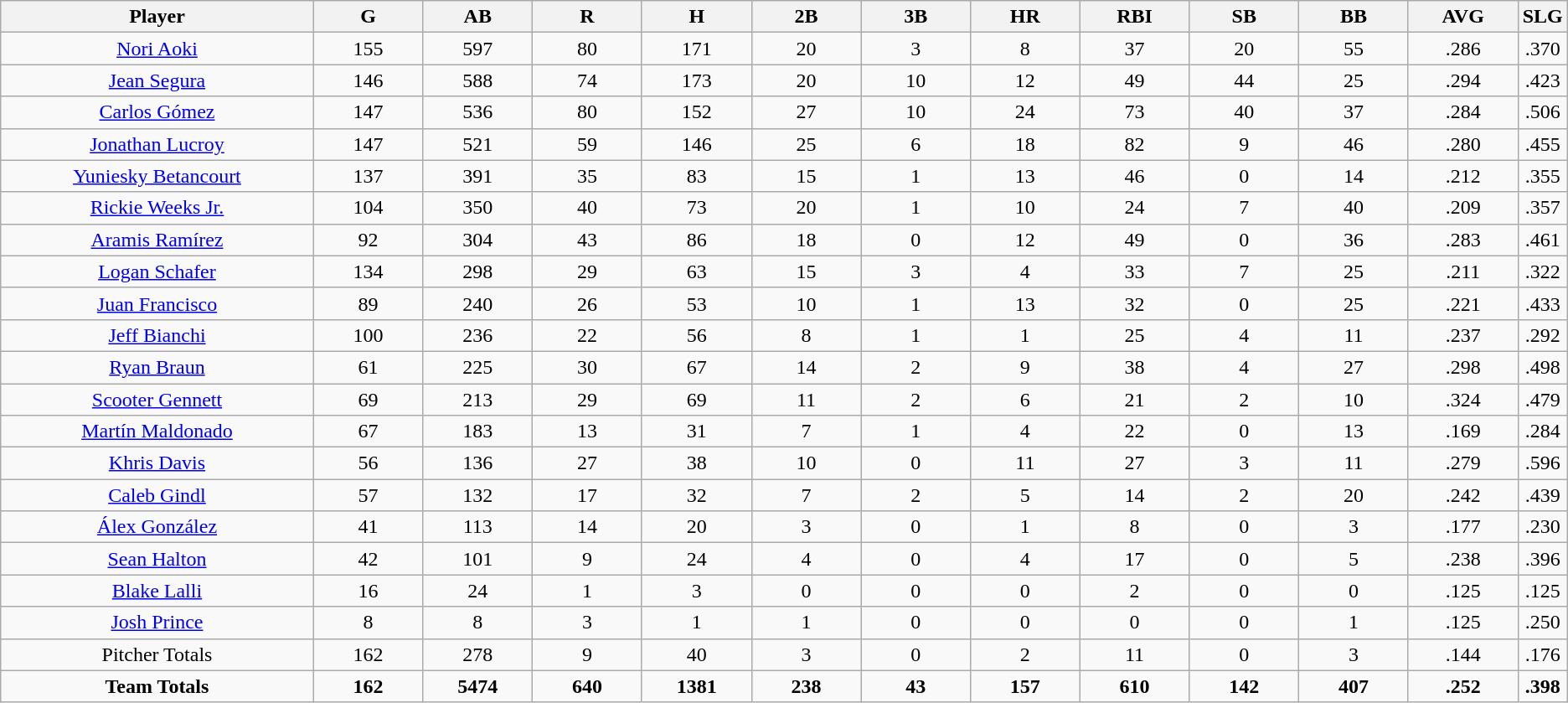<table class=wikitable style="text-align:center">
<tr>
<th bgcolor=#DDDDFF; width="20%">Player</th>
<th bgcolor=#DDDDFF; width="7%">G</th>
<th bgcolor=#DDDDFF; width="7%">AB</th>
<th bgcolor=#DDDDFF; width="7%">R</th>
<th bgcolor=#DDDDFF; width="7%">H</th>
<th bgcolor=#DDDDFF; width="7%">2B</th>
<th bgcolor=#DDDDFF; width="7%">3B</th>
<th bgcolor=#DDDDFF; width="7%">HR</th>
<th bgcolor=#DDDDFF; width="7%">RBI</th>
<th bgcolor=#DDDDFF; width="7%">SB</th>
<th bgcolor=#DDDDFF; width="7%">BB</th>
<th bgcolor=#DDDDFF; width="7%">AVG</th>
<th bgcolor=#DDDDFF; width="7%">SLG</th>
</tr>
<tr>
<td><a href='#'>Nori Aoki</a></td>
<td>155</td>
<td>597</td>
<td>80</td>
<td>171</td>
<td>20</td>
<td>3</td>
<td>8</td>
<td>37</td>
<td>20</td>
<td>55</td>
<td>.286</td>
<td>.370</td>
</tr>
<tr>
<td><a href='#'>Jean Segura</a></td>
<td>146</td>
<td>588</td>
<td>74</td>
<td>173</td>
<td>20</td>
<td>10</td>
<td>12</td>
<td>49</td>
<td>44</td>
<td>25</td>
<td>.294</td>
<td>.423</td>
</tr>
<tr>
<td><a href='#'>Carlos Gómez</a></td>
<td>147</td>
<td>536</td>
<td>80</td>
<td>152</td>
<td>27</td>
<td>10</td>
<td>24</td>
<td>73</td>
<td>40</td>
<td>37</td>
<td>.284</td>
<td>.506</td>
</tr>
<tr>
<td><a href='#'>Jonathan Lucroy</a></td>
<td>147</td>
<td>521</td>
<td>59</td>
<td>146</td>
<td>25</td>
<td>6</td>
<td>18</td>
<td>82</td>
<td>9</td>
<td>46</td>
<td>.280</td>
<td>.455</td>
</tr>
<tr>
<td><a href='#'>Yuniesky Betancourt</a></td>
<td>137</td>
<td>391</td>
<td>35</td>
<td>83</td>
<td>15</td>
<td>1</td>
<td>13</td>
<td>46</td>
<td>0</td>
<td>14</td>
<td>.212</td>
<td>.355</td>
</tr>
<tr>
<td><a href='#'>Rickie Weeks Jr.</a></td>
<td>104</td>
<td>350</td>
<td>40</td>
<td>73</td>
<td>20</td>
<td>1</td>
<td>10</td>
<td>24</td>
<td>7</td>
<td>40</td>
<td>.209</td>
<td>.357</td>
</tr>
<tr>
<td><a href='#'>Aramis Ramírez</a></td>
<td>92</td>
<td>304</td>
<td>43</td>
<td>86</td>
<td>18</td>
<td>0</td>
<td>12</td>
<td>49</td>
<td>0</td>
<td>36</td>
<td>.283</td>
<td>.461</td>
</tr>
<tr>
<td><a href='#'>Logan Schafer</a></td>
<td>134</td>
<td>298</td>
<td>29</td>
<td>63</td>
<td>15</td>
<td>3</td>
<td>4</td>
<td>33</td>
<td>7</td>
<td>25</td>
<td>.211</td>
<td>.322</td>
</tr>
<tr>
<td><a href='#'>Juan Francisco</a></td>
<td>89</td>
<td>240</td>
<td>26</td>
<td>53</td>
<td>10</td>
<td>1</td>
<td>13</td>
<td>32</td>
<td>0</td>
<td>25</td>
<td>.221</td>
<td>.433</td>
</tr>
<tr>
<td><a href='#'>Jeff Bianchi</a></td>
<td>100</td>
<td>236</td>
<td>22</td>
<td>56</td>
<td>8</td>
<td>1</td>
<td>1</td>
<td>25</td>
<td>4</td>
<td>11</td>
<td>.237</td>
<td>.292</td>
</tr>
<tr>
<td><a href='#'>Ryan Braun</a></td>
<td>61</td>
<td>225</td>
<td>30</td>
<td>67</td>
<td>14</td>
<td>2</td>
<td>9</td>
<td>38</td>
<td>4</td>
<td>27</td>
<td>.298</td>
<td>.498</td>
</tr>
<tr>
<td><a href='#'>Scooter Gennett</a></td>
<td>69</td>
<td>213</td>
<td>29</td>
<td>69</td>
<td>11</td>
<td>2</td>
<td>6</td>
<td>21</td>
<td>2</td>
<td>10</td>
<td>.324</td>
<td>.479</td>
</tr>
<tr>
<td><a href='#'>Martín Maldonado</a></td>
<td>67</td>
<td>183</td>
<td>13</td>
<td>31</td>
<td>7</td>
<td>1</td>
<td>4</td>
<td>22</td>
<td>0</td>
<td>13</td>
<td>.169</td>
<td>.284</td>
</tr>
<tr>
<td><a href='#'>Khris Davis</a></td>
<td>56</td>
<td>136</td>
<td>27</td>
<td>38</td>
<td>10</td>
<td>0</td>
<td>11</td>
<td>27</td>
<td>3</td>
<td>11</td>
<td>.279</td>
<td>.596</td>
</tr>
<tr>
<td><a href='#'>Caleb Gindl</a></td>
<td>57</td>
<td>132</td>
<td>17</td>
<td>32</td>
<td>7</td>
<td>2</td>
<td>5</td>
<td>14</td>
<td>2</td>
<td>20</td>
<td>.242</td>
<td>.439</td>
</tr>
<tr>
<td><a href='#'>Álex González</a></td>
<td>41</td>
<td>113</td>
<td>14</td>
<td>20</td>
<td>3</td>
<td>0</td>
<td>1</td>
<td>8</td>
<td>0</td>
<td>3</td>
<td>.177</td>
<td>.230</td>
</tr>
<tr>
<td><a href='#'>Sean Halton</a></td>
<td>42</td>
<td>101</td>
<td>9</td>
<td>24</td>
<td>4</td>
<td>0</td>
<td>4</td>
<td>17</td>
<td>0</td>
<td>5</td>
<td>.238</td>
<td>.396</td>
</tr>
<tr>
<td><a href='#'>Blake Lalli</a></td>
<td>16</td>
<td>24</td>
<td>1</td>
<td>3</td>
<td>0</td>
<td>0</td>
<td>0</td>
<td>2</td>
<td>0</td>
<td>0</td>
<td>.125</td>
<td>.125</td>
</tr>
<tr>
<td><a href='#'>Josh Prince</a></td>
<td>8</td>
<td>8</td>
<td>3</td>
<td>1</td>
<td>1</td>
<td>0</td>
<td>0</td>
<td>0</td>
<td>0</td>
<td>1</td>
<td>.125</td>
<td>.250</td>
</tr>
<tr>
<td>Pitcher Totals</td>
<td>162</td>
<td>278</td>
<td>9</td>
<td>40</td>
<td>3</td>
<td>0</td>
<td>2</td>
<td>11</td>
<td>0</td>
<td>3</td>
<td>.144</td>
<td>.176</td>
</tr>
<tr>
<td><strong>Team Totals</strong></td>
<td><strong>162</strong></td>
<td><strong>5474</strong></td>
<td><strong>640</strong></td>
<td><strong>1381</strong></td>
<td><strong>238</strong></td>
<td><strong>43</strong></td>
<td><strong>157</strong></td>
<td><strong>610</strong></td>
<td><strong>142</strong></td>
<td><strong>407</strong></td>
<td><strong>.252</strong></td>
<td><strong>.398</strong></td>
</tr>
</table>
